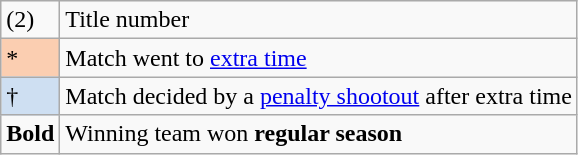<table class="wikitable">
<tr>
<td>(2)</td>
<td>Title number</td>
</tr>
<tr>
<td style="background-color:#FBCEB1">*</td>
<td>Match went to <a href='#'>extra time</a></td>
</tr>
<tr>
<td style="background-color:#cedff2">†</td>
<td>Match decided by a <a href='#'>penalty shootout</a> after extra time</td>
</tr>
<tr>
<td><strong>Bold</strong></td>
<td>Winning team won <strong>regular season</strong></td>
</tr>
</table>
